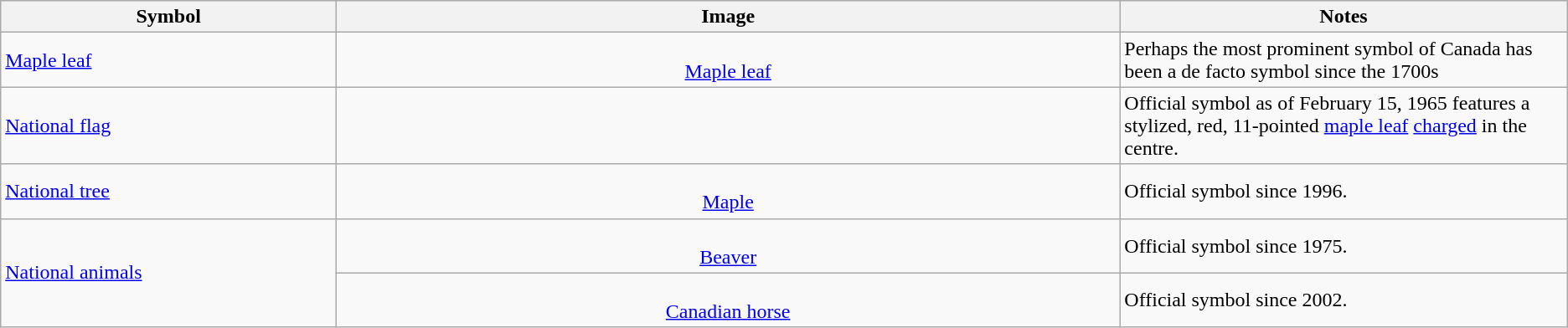<table class="wikitable sortable sticky-header" style=text-align:left;">
<tr style="background:#efefef;">
<th style="width:15%; text-align:center;">Symbol</th>
<th style="width:35%; text-align:center;">Image</th>
<th style="width:20%; text-align:center;">Notes</th>
</tr>
<tr>
<td><a href='#'>Maple leaf</a></td>
<td style="text-align:center;"><br><a href='#'>Maple leaf</a></td>
<td>Perhaps the most prominent symbol of Canada has been a de facto symbol since the 1700s</td>
</tr>
<tr>
<td><a href='#'>National flag</a></td>
<td style="text-align:center;"></td>
<td>Official symbol as of February 15, 1965 features a stylized, red, 11-pointed <a href='#'>maple leaf</a> <a href='#'>charged</a> in the centre.</td>
</tr>
<tr>
<td><a href='#'>National tree</a></td>
<td style="text-align:center;"><br><a href='#'>Maple</a></td>
<td>Official symbol since 1996.</td>
</tr>
<tr>
<td rowspan="2"><a href='#'>National animals</a></td>
<td style="text-align:center;"><br><a href='#'>Beaver</a></td>
<td>Official symbol since 1975.</td>
</tr>
<tr>
<td style="text-align:center;"><br><a href='#'>Canadian horse</a></td>
<td>Official symbol since 2002.</td>
</tr>
</table>
